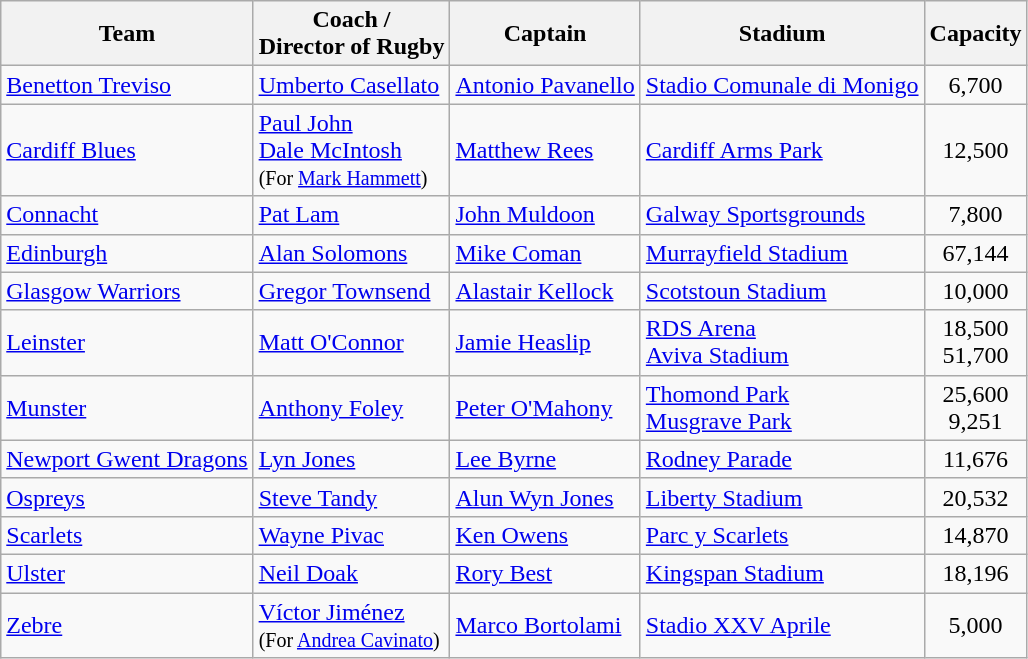<table class="wikitable sortable">
<tr>
<th>Team</th>
<th>Coach /<br>Director of Rugby</th>
<th>Captain</th>
<th>Stadium</th>
<th>Capacity</th>
</tr>
<tr>
<td> <a href='#'>Benetton Treviso</a></td>
<td> <a href='#'>Umberto Casellato</a></td>
<td> <a href='#'>Antonio Pavanello</a></td>
<td><a href='#'>Stadio Comunale di Monigo</a></td>
<td style="text-align:center;">6,700</td>
</tr>
<tr>
<td> <a href='#'>Cardiff Blues</a></td>
<td> <a href='#'>Paul John</a><br> <a href='#'>Dale McIntosh</a><br><small>(For  <a href='#'>Mark Hammett</a>)</small></td>
<td> <a href='#'>Matthew Rees</a></td>
<td><a href='#'>Cardiff Arms Park</a></td>
<td style="text-align:center;">12,500</td>
</tr>
<tr>
<td> <a href='#'>Connacht</a></td>
<td> <a href='#'>Pat Lam</a></td>
<td> <a href='#'>John Muldoon</a></td>
<td><a href='#'>Galway Sportsgrounds</a></td>
<td style="text-align:center;">7,800</td>
</tr>
<tr>
<td> <a href='#'>Edinburgh</a></td>
<td> <a href='#'>Alan Solomons</a></td>
<td> <a href='#'>Mike Coman</a></td>
<td><a href='#'>Murrayfield Stadium</a></td>
<td style="text-align:center;">67,144</td>
</tr>
<tr>
<td> <a href='#'>Glasgow Warriors</a></td>
<td> <a href='#'>Gregor Townsend</a></td>
<td> <a href='#'>Alastair Kellock</a></td>
<td><a href='#'>Scotstoun Stadium</a></td>
<td style="text-align:center;">10,000</td>
</tr>
<tr>
<td> <a href='#'>Leinster</a></td>
<td> <a href='#'>Matt O'Connor</a></td>
<td> <a href='#'>Jamie Heaslip</a></td>
<td><a href='#'>RDS Arena</a><br><a href='#'>Aviva Stadium</a></td>
<td style="text-align:center;">18,500<br> 51,700</td>
</tr>
<tr>
<td> <a href='#'>Munster</a></td>
<td> <a href='#'>Anthony Foley</a></td>
<td> <a href='#'>Peter O'Mahony</a></td>
<td><a href='#'>Thomond Park</a><br><a href='#'>Musgrave Park</a></td>
<td style="text-align:center;">25,600<br>9,251</td>
</tr>
<tr>
<td> <a href='#'>Newport Gwent Dragons</a></td>
<td> <a href='#'>Lyn Jones</a></td>
<td> <a href='#'>Lee Byrne</a></td>
<td><a href='#'>Rodney Parade</a></td>
<td style="text-align:center;">11,676</td>
</tr>
<tr>
<td> <a href='#'>Ospreys</a></td>
<td> <a href='#'>Steve Tandy</a></td>
<td> <a href='#'>Alun Wyn Jones</a></td>
<td><a href='#'>Liberty Stadium</a></td>
<td style="text-align:center;">20,532</td>
</tr>
<tr>
<td> <a href='#'>Scarlets</a></td>
<td> <a href='#'>Wayne Pivac</a></td>
<td> <a href='#'>Ken Owens</a></td>
<td><a href='#'>Parc y Scarlets</a></td>
<td style="text-align:center;">14,870</td>
</tr>
<tr>
<td> <a href='#'>Ulster</a></td>
<td> <a href='#'>Neil Doak</a></td>
<td> <a href='#'>Rory Best</a></td>
<td><a href='#'>Kingspan Stadium</a></td>
<td style="text-align:center;">18,196</td>
</tr>
<tr>
<td> <a href='#'>Zebre</a></td>
<td> <a href='#'>Víctor Jiménez</a><br><small>(For  <a href='#'>Andrea Cavinato</a>)</small></td>
<td> <a href='#'>Marco Bortolami</a></td>
<td><a href='#'>Stadio XXV Aprile</a></td>
<td style="text-align:center;">5,000</td>
</tr>
</table>
